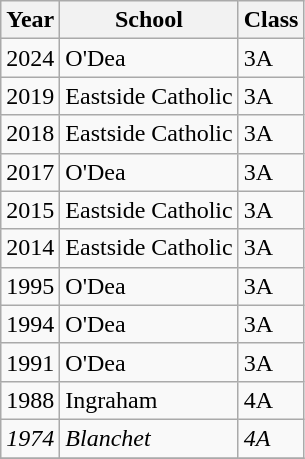<table class="wikitable">
<tr>
<th>Year</th>
<th>School</th>
<th>Class</th>
</tr>
<tr>
<td>2024</td>
<td>O'Dea</td>
<td>3A</td>
</tr>
<tr>
<td>2019</td>
<td>Eastside Catholic</td>
<td>3A</td>
</tr>
<tr>
<td>2018</td>
<td>Eastside Catholic</td>
<td>3A</td>
</tr>
<tr>
<td>2017</td>
<td>O'Dea</td>
<td>3A</td>
</tr>
<tr>
<td>2015</td>
<td>Eastside Catholic</td>
<td>3A</td>
</tr>
<tr>
<td>2014</td>
<td>Eastside Catholic</td>
<td>3A</td>
</tr>
<tr>
<td>1995</td>
<td>O'Dea</td>
<td>3A</td>
</tr>
<tr>
<td>1994</td>
<td>O'Dea</td>
<td>3A</td>
</tr>
<tr>
<td>1991</td>
<td>O'Dea</td>
<td>3A</td>
</tr>
<tr>
<td>1988</td>
<td>Ingraham</td>
<td>4A</td>
</tr>
<tr>
<td><em>1974</em></td>
<td><em>Blanchet</em></td>
<td><em>4A</em></td>
</tr>
<tr>
</tr>
</table>
